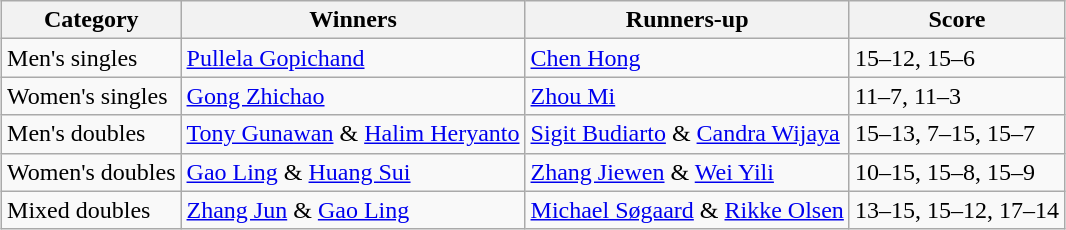<table class=wikitable style="margin:auto;">
<tr>
<th>Category</th>
<th>Winners</th>
<th>Runners-up</th>
<th>Score</th>
</tr>
<tr>
<td>Men's singles</td>
<td> <a href='#'>Pullela Gopichand</a></td>
<td> <a href='#'>Chen Hong</a></td>
<td>15–12, 15–6</td>
</tr>
<tr>
<td>Women's singles</td>
<td> <a href='#'>Gong Zhichao</a></td>
<td> <a href='#'>Zhou Mi</a></td>
<td>11–7, 11–3</td>
</tr>
<tr>
<td>Men's doubles</td>
<td> <a href='#'>Tony Gunawan</a> & <a href='#'>Halim Heryanto</a></td>
<td> <a href='#'>Sigit Budiarto</a> & <a href='#'>Candra Wijaya</a></td>
<td>15–13, 7–15, 15–7</td>
</tr>
<tr>
<td>Women's doubles</td>
<td> <a href='#'>Gao Ling</a> & <a href='#'>Huang Sui</a></td>
<td> <a href='#'>Zhang Jiewen</a> & <a href='#'>Wei Yili</a></td>
<td>10–15, 15–8, 15–9</td>
</tr>
<tr>
<td>Mixed doubles</td>
<td> <a href='#'>Zhang Jun</a> & <a href='#'>Gao Ling</a></td>
<td> <a href='#'>Michael Søgaard</a> & <a href='#'>Rikke Olsen</a></td>
<td>13–15, 15–12, 17–14</td>
</tr>
</table>
